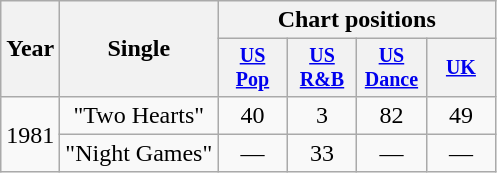<table class="wikitable" style="text-align:center;">
<tr>
<th rowspan="2">Year</th>
<th rowspan="2">Single</th>
<th colspan="4">Chart positions</th>
</tr>
<tr style="font-size:smaller;">
<th width="40"><a href='#'>US<br>Pop</a></th>
<th width="40"><a href='#'>US<br>R&B</a></th>
<th width="40"><a href='#'>US<br>Dance</a></th>
<th width="40"><a href='#'>UK</a></th>
</tr>
<tr>
<td rowspan="2">1981</td>
<td>"Two Hearts"</td>
<td>40</td>
<td>3</td>
<td>82</td>
<td>49</td>
</tr>
<tr>
<td>"Night Games"</td>
<td>—</td>
<td>33</td>
<td>—</td>
<td>—</td>
</tr>
</table>
